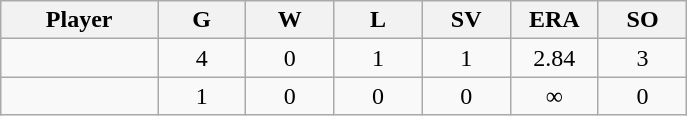<table class="wikitable sortable">
<tr>
<th bgcolor="#DDDDFF" width="16%">Player</th>
<th bgcolor="#DDDDFF" width="9%">G</th>
<th bgcolor="#DDDDFF" width="9%">W</th>
<th bgcolor="#DDDDFF" width="9%">L</th>
<th bgcolor="#DDDDFF" width="9%">SV</th>
<th bgcolor="#DDDDFF" width="9%">ERA</th>
<th bgcolor="#DDDDFF" width="9%">SO</th>
</tr>
<tr align="center">
<td></td>
<td>4</td>
<td>0</td>
<td>1</td>
<td>1</td>
<td>2.84</td>
<td>3</td>
</tr>
<tr align="center">
<td></td>
<td>1</td>
<td>0</td>
<td>0</td>
<td>0</td>
<td>∞</td>
<td>0</td>
</tr>
</table>
